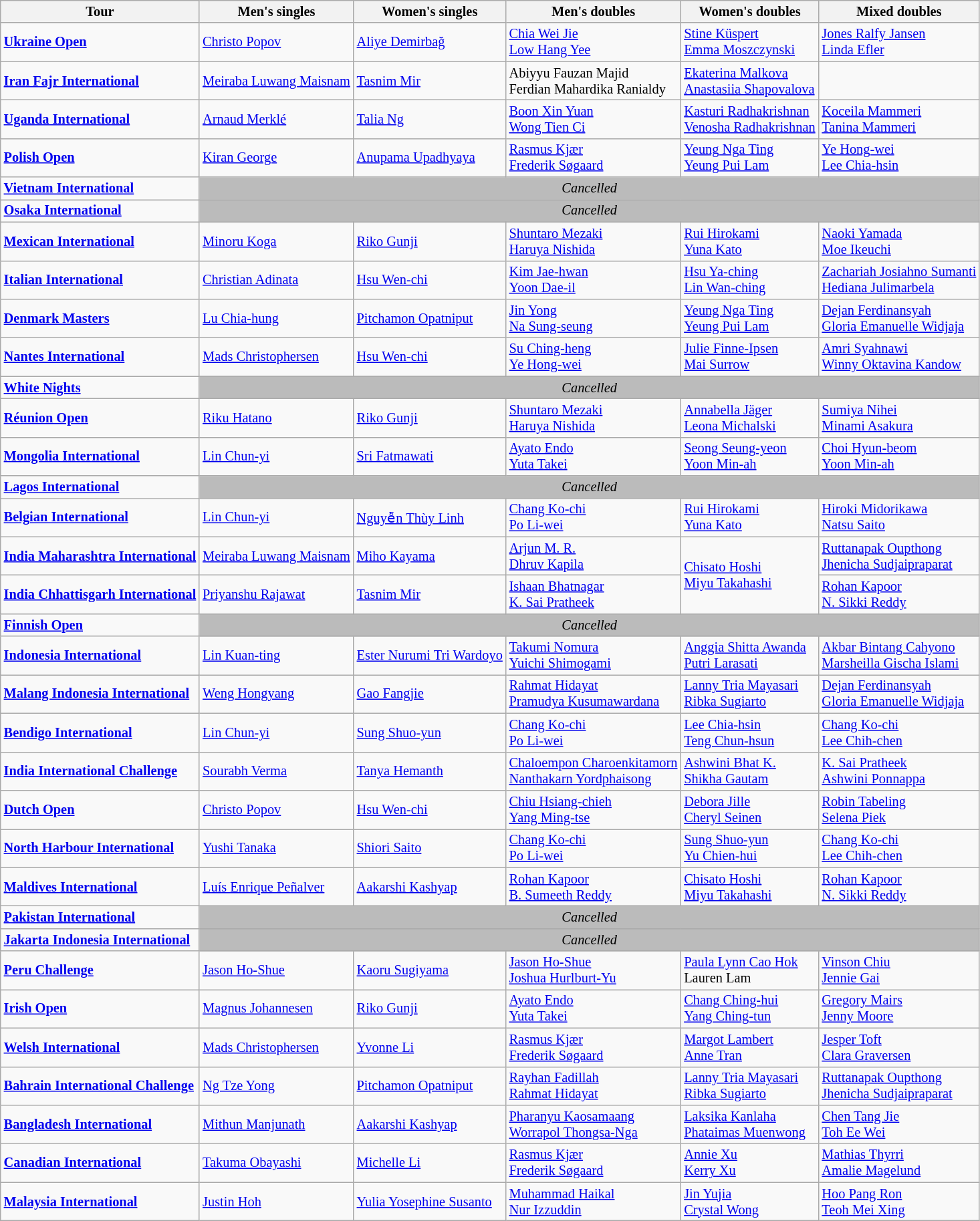<table class="wikitable" style="font-size:85%">
<tr>
<th>Tour</th>
<th>Men's singles</th>
<th>Women's singles</th>
<th>Men's doubles</th>
<th>Women's doubles</th>
<th>Mixed doubles</th>
</tr>
<tr>
<td><strong><a href='#'>Ukraine Open</a></strong></td>
<td> <a href='#'>Christo Popov</a></td>
<td> <a href='#'>Aliye Demirbağ</a></td>
<td> <a href='#'>Chia Wei Jie</a><br> <a href='#'>Low Hang Yee</a></td>
<td> <a href='#'>Stine Küspert</a><br> <a href='#'>Emma Moszczynski</a></td>
<td> <a href='#'>Jones Ralfy Jansen</a><br> <a href='#'>Linda Efler</a></td>
</tr>
<tr>
<td><strong><a href='#'>Iran Fajr International</a></strong></td>
<td> <a href='#'>Meiraba Luwang Maisnam</a></td>
<td> <a href='#'>Tasnim Mir</a></td>
<td> Abiyyu Fauzan Majid<br> Ferdian Mahardika Ranialdy</td>
<td> <a href='#'>Ekaterina Malkova</a><br> <a href='#'>Anastasiia Shapovalova</a></td>
<td></td>
</tr>
<tr>
<td><strong><a href='#'>Uganda International</a></strong></td>
<td> <a href='#'>Arnaud Merklé</a></td>
<td> <a href='#'>Talia Ng</a></td>
<td> <a href='#'>Boon Xin Yuan</a><br> <a href='#'>Wong Tien Ci</a></td>
<td> <a href='#'>Kasturi Radhakrishnan</a><br> <a href='#'>Venosha Radhakrishnan</a></td>
<td> <a href='#'>Koceila Mammeri</a><br> <a href='#'>Tanina Mammeri</a></td>
</tr>
<tr>
<td><strong><a href='#'>Polish Open</a></strong></td>
<td> <a href='#'>Kiran George</a></td>
<td> <a href='#'>Anupama Upadhyaya</a></td>
<td> <a href='#'>Rasmus Kjær</a><br> <a href='#'>Frederik Søgaard</a></td>
<td> <a href='#'>Yeung Nga Ting</a><br> <a href='#'>Yeung Pui Lam</a></td>
<td> <a href='#'>Ye Hong-wei</a><br> <a href='#'>Lee Chia-hsin</a></td>
</tr>
<tr>
<td><strong><a href='#'>Vietnam International</a></strong></td>
<td align="center" bgcolor="#BBBBBB" colspan="5"><em>Cancelled</em></td>
</tr>
<tr>
<td><strong><a href='#'>Osaka International</a></strong></td>
<td align="center" bgcolor="#BBBBBB" colspan="5"><em>Cancelled</em></td>
</tr>
<tr>
<td><strong><a href='#'>Mexican International</a></strong></td>
<td> <a href='#'>Minoru Koga</a></td>
<td> <a href='#'>Riko Gunji</a></td>
<td> <a href='#'>Shuntaro Mezaki</a><br> <a href='#'>Haruya Nishida</a></td>
<td> <a href='#'>Rui Hirokami</a><br> <a href='#'>Yuna Kato</a></td>
<td> <a href='#'>Naoki Yamada</a><br> <a href='#'>Moe Ikeuchi</a></td>
</tr>
<tr>
<td><strong><a href='#'>Italian International</a></strong></td>
<td> <a href='#'>Christian Adinata</a></td>
<td> <a href='#'>Hsu Wen-chi</a></td>
<td> <a href='#'>Kim Jae-hwan</a><br> <a href='#'>Yoon Dae-il</a></td>
<td> <a href='#'>Hsu Ya-ching</a><br> <a href='#'>Lin Wan-ching</a></td>
<td> <a href='#'>Zachariah Josiahno Sumanti</a><br> <a href='#'>Hediana Julimarbela</a></td>
</tr>
<tr>
<td><strong><a href='#'>Denmark Masters</a></strong></td>
<td> <a href='#'>Lu Chia-hung</a></td>
<td> <a href='#'>Pitchamon Opatniput</a></td>
<td> <a href='#'>Jin Yong</a><br> <a href='#'>Na Sung-seung</a></td>
<td> <a href='#'>Yeung Nga Ting</a><br> <a href='#'>Yeung Pui Lam</a></td>
<td> <a href='#'>Dejan Ferdinansyah</a><br> <a href='#'>Gloria Emanuelle Widjaja</a></td>
</tr>
<tr>
<td><strong><a href='#'>Nantes International</a></strong></td>
<td> <a href='#'>Mads Christophersen</a></td>
<td> <a href='#'>Hsu Wen-chi</a></td>
<td> <a href='#'>Su Ching-heng</a><br> <a href='#'>Ye Hong-wei</a></td>
<td> <a href='#'>Julie Finne-Ipsen</a><br> <a href='#'>Mai Surrow</a></td>
<td> <a href='#'>Amri Syahnawi</a><br> <a href='#'>Winny Oktavina Kandow</a></td>
</tr>
<tr>
<td><strong><a href='#'>White Nights</a></strong></td>
<td align="center" bgcolor="#BBBBBB" colspan="5"><em>Cancelled</em></td>
</tr>
<tr>
<td><strong><a href='#'>Réunion Open</a></strong></td>
<td> <a href='#'>Riku Hatano</a></td>
<td> <a href='#'>Riko Gunji</a></td>
<td> <a href='#'>Shuntaro Mezaki</a><br> <a href='#'>Haruya Nishida</a></td>
<td> <a href='#'>Annabella Jäger</a><br> <a href='#'>Leona Michalski</a></td>
<td> <a href='#'>Sumiya Nihei</a><br> <a href='#'>Minami Asakura</a></td>
</tr>
<tr>
<td><strong><a href='#'>Mongolia International</a></strong></td>
<td> <a href='#'>Lin Chun-yi</a></td>
<td> <a href='#'>Sri Fatmawati</a></td>
<td> <a href='#'>Ayato Endo</a><br> <a href='#'>Yuta Takei</a></td>
<td> <a href='#'>Seong Seung-yeon</a><br> <a href='#'>Yoon Min-ah</a></td>
<td> <a href='#'>Choi Hyun-beom</a><br> <a href='#'>Yoon Min-ah</a></td>
</tr>
<tr>
<td><strong><a href='#'>Lagos International</a></strong></td>
<td align="center" bgcolor="#BBBBBB" colspan="5"><em>Cancelled</em></td>
</tr>
<tr>
<td><strong><a href='#'>Belgian International</a></strong></td>
<td> <a href='#'>Lin Chun-yi</a></td>
<td> <a href='#'>Nguyễn Thùy Linh</a></td>
<td> <a href='#'>Chang Ko-chi</a><br> <a href='#'>Po Li-wei</a></td>
<td> <a href='#'>Rui Hirokami</a><br> <a href='#'>Yuna Kato</a></td>
<td> <a href='#'>Hiroki Midorikawa</a><br> <a href='#'>Natsu Saito</a></td>
</tr>
<tr>
<td><strong><a href='#'>India Maharashtra International</a></strong></td>
<td> <a href='#'>Meiraba Luwang Maisnam</a></td>
<td> <a href='#'>Miho Kayama</a></td>
<td> <a href='#'>Arjun M. R.</a><br> <a href='#'>Dhruv Kapila</a></td>
<td rowspan=2> <a href='#'>Chisato Hoshi</a><br> <a href='#'>Miyu Takahashi</a></td>
<td> <a href='#'>Ruttanapak Oupthong</a><br> <a href='#'>Jhenicha Sudjaipraparat</a></td>
</tr>
<tr>
<td><strong><a href='#'>India Chhattisgarh International</a></strong></td>
<td> <a href='#'>Priyanshu Rajawat</a></td>
<td> <a href='#'>Tasnim Mir</a></td>
<td> <a href='#'>Ishaan Bhatnagar</a><br> <a href='#'>K. Sai Pratheek</a></td>
<td> <a href='#'>Rohan Kapoor</a><br> <a href='#'>N. Sikki Reddy</a></td>
</tr>
<tr>
<td><strong><a href='#'>Finnish Open</a></strong></td>
<td align="center" bgcolor="#BBBBBB" colspan="5"><em>Cancelled</em></td>
</tr>
<tr>
<td><strong><a href='#'>Indonesia International</a></strong></td>
<td> <a href='#'>Lin Kuan-ting</a></td>
<td> <a href='#'>Ester Nurumi Tri Wardoyo</a></td>
<td> <a href='#'>Takumi Nomura</a><br> <a href='#'>Yuichi Shimogami</a></td>
<td> <a href='#'>Anggia Shitta Awanda</a><br> <a href='#'>Putri Larasati</a></td>
<td> <a href='#'>Akbar Bintang Cahyono</a><br> <a href='#'>Marsheilla Gischa Islami</a></td>
</tr>
<tr>
<td><strong><a href='#'>Malang Indonesia International</a></strong></td>
<td> <a href='#'>Weng Hongyang</a></td>
<td> <a href='#'>Gao Fangjie</a></td>
<td> <a href='#'>Rahmat Hidayat</a><br> <a href='#'>Pramudya Kusumawardana</a></td>
<td> <a href='#'>Lanny Tria Mayasari</a><br> <a href='#'>Ribka Sugiarto</a></td>
<td> <a href='#'>Dejan Ferdinansyah</a><br> <a href='#'>Gloria Emanuelle Widjaja</a></td>
</tr>
<tr>
<td><strong><a href='#'>Bendigo International</a></strong></td>
<td> <a href='#'>Lin Chun-yi</a></td>
<td> <a href='#'>Sung Shuo-yun</a></td>
<td> <a href='#'>Chang Ko-chi</a><br> <a href='#'>Po Li-wei</a></td>
<td> <a href='#'>Lee Chia-hsin</a><br> <a href='#'>Teng Chun-hsun</a></td>
<td> <a href='#'>Chang Ko-chi</a><br> <a href='#'>Lee Chih-chen</a></td>
</tr>
<tr>
<td><strong><a href='#'>India International Challenge</a></strong></td>
<td> <a href='#'>Sourabh Verma</a></td>
<td> <a href='#'>Tanya Hemanth</a></td>
<td> <a href='#'>Chaloempon Charoenkitamorn</a><br> <a href='#'>Nanthakarn Yordphaisong</a></td>
<td> <a href='#'>Ashwini Bhat K.</a><br> <a href='#'>Shikha Gautam</a></td>
<td> <a href='#'>K. Sai Pratheek</a><br> <a href='#'>Ashwini Ponnappa</a></td>
</tr>
<tr>
<td><strong><a href='#'>Dutch Open</a></strong></td>
<td> <a href='#'>Christo Popov</a></td>
<td> <a href='#'>Hsu Wen-chi</a></td>
<td> <a href='#'>Chiu Hsiang-chieh</a><br> <a href='#'>Yang Ming-tse</a></td>
<td> <a href='#'>Debora Jille</a><br> <a href='#'>Cheryl Seinen</a></td>
<td> <a href='#'>Robin Tabeling</a><br> <a href='#'>Selena Piek</a></td>
</tr>
<tr>
<td><strong><a href='#'>North Harbour International</a></strong></td>
<td> <a href='#'>Yushi Tanaka</a></td>
<td> <a href='#'>Shiori Saito</a></td>
<td> <a href='#'>Chang Ko-chi</a><br> <a href='#'>Po Li-wei</a></td>
<td> <a href='#'>Sung Shuo-yun</a><br> <a href='#'>Yu Chien-hui</a></td>
<td> <a href='#'>Chang Ko-chi</a><br> <a href='#'>Lee Chih-chen</a></td>
</tr>
<tr>
<td><strong><a href='#'>Maldives International</a></strong></td>
<td> <a href='#'>Luís Enrique Peñalver</a></td>
<td> <a href='#'>Aakarshi Kashyap</a></td>
<td> <a href='#'>Rohan Kapoor</a><br> <a href='#'>B. Sumeeth Reddy</a></td>
<td> <a href='#'>Chisato Hoshi</a><br> <a href='#'>Miyu Takahashi</a></td>
<td> <a href='#'>Rohan Kapoor</a><br> <a href='#'>N. Sikki Reddy</a></td>
</tr>
<tr>
<td><strong><a href='#'>Pakistan International</a></strong></td>
<td align="center" bgcolor="#BBBBBB" colspan="5"><em>Cancelled</em></td>
</tr>
<tr>
<td><strong><a href='#'>Jakarta Indonesia International</a></strong></td>
<td align="center" bgcolor="#BBBBBB" colspan="5"><em>Cancelled</em></td>
</tr>
<tr>
<td><strong><a href='#'>Peru Challenge</a></strong></td>
<td> <a href='#'>Jason Ho-Shue</a></td>
<td> <a href='#'>Kaoru Sugiyama</a></td>
<td> <a href='#'>Jason Ho-Shue</a><br> <a href='#'>Joshua Hurlburt-Yu</a></td>
<td> <a href='#'>Paula Lynn Cao Hok</a><br> Lauren Lam</td>
<td> <a href='#'>Vinson Chiu</a><br> <a href='#'>Jennie Gai</a></td>
</tr>
<tr>
<td><strong><a href='#'>Irish Open</a></strong></td>
<td> <a href='#'>Magnus Johannesen</a></td>
<td> <a href='#'>Riko Gunji</a></td>
<td> <a href='#'>Ayato Endo</a><br> <a href='#'>Yuta Takei</a></td>
<td> <a href='#'>Chang Ching-hui</a><br> <a href='#'>Yang Ching-tun</a></td>
<td> <a href='#'>Gregory Mairs</a><br> <a href='#'>Jenny Moore</a></td>
</tr>
<tr>
<td><strong><a href='#'>Welsh International</a></strong></td>
<td> <a href='#'>Mads Christophersen</a></td>
<td> <a href='#'>Yvonne Li</a></td>
<td> <a href='#'>Rasmus Kjær</a><br> <a href='#'>Frederik Søgaard</a></td>
<td> <a href='#'>Margot Lambert</a><br> <a href='#'>Anne Tran</a></td>
<td> <a href='#'>Jesper Toft</a><br> <a href='#'>Clara Graversen</a></td>
</tr>
<tr>
<td><strong><a href='#'>Bahrain International Challenge</a></strong></td>
<td> <a href='#'>Ng Tze Yong</a></td>
<td> <a href='#'>Pitchamon Opatniput</a></td>
<td> <a href='#'>Rayhan Fadillah</a><br> <a href='#'>Rahmat Hidayat</a></td>
<td> <a href='#'>Lanny Tria Mayasari</a><br> <a href='#'>Ribka Sugiarto</a></td>
<td> <a href='#'>Ruttanapak Oupthong</a><br> <a href='#'>Jhenicha Sudjaipraparat</a></td>
</tr>
<tr>
<td><strong><a href='#'>Bangladesh International</a></strong></td>
<td> <a href='#'>Mithun Manjunath</a></td>
<td> <a href='#'>Aakarshi Kashyap</a></td>
<td> <a href='#'>Pharanyu Kaosamaang</a><br> <a href='#'>Worrapol Thongsa-Nga</a></td>
<td> <a href='#'>Laksika Kanlaha</a><br> <a href='#'>Phataimas Muenwong</a></td>
<td> <a href='#'>Chen Tang Jie</a><br> <a href='#'>Toh Ee Wei</a></td>
</tr>
<tr>
<td><strong><a href='#'>Canadian International</a></strong></td>
<td> <a href='#'>Takuma Obayashi</a></td>
<td> <a href='#'>Michelle Li</a></td>
<td> <a href='#'>Rasmus Kjær</a><br> <a href='#'>Frederik Søgaard</a></td>
<td> <a href='#'>Annie Xu</a><br> <a href='#'>Kerry Xu</a></td>
<td> <a href='#'>Mathias Thyrri</a><br> <a href='#'>Amalie Magelund</a></td>
</tr>
<tr>
<td><strong><a href='#'>Malaysia International</a></strong></td>
<td> <a href='#'>Justin Hoh</a></td>
<td> <a href='#'>Yulia Yosephine Susanto</a></td>
<td> <a href='#'>Muhammad Haikal</a><br> <a href='#'>Nur Izzuddin</a></td>
<td> <a href='#'>Jin Yujia</a><br> <a href='#'>Crystal Wong</a></td>
<td> <a href='#'>Hoo Pang Ron</a><br> <a href='#'>Teoh Mei Xing</a></td>
</tr>
</table>
